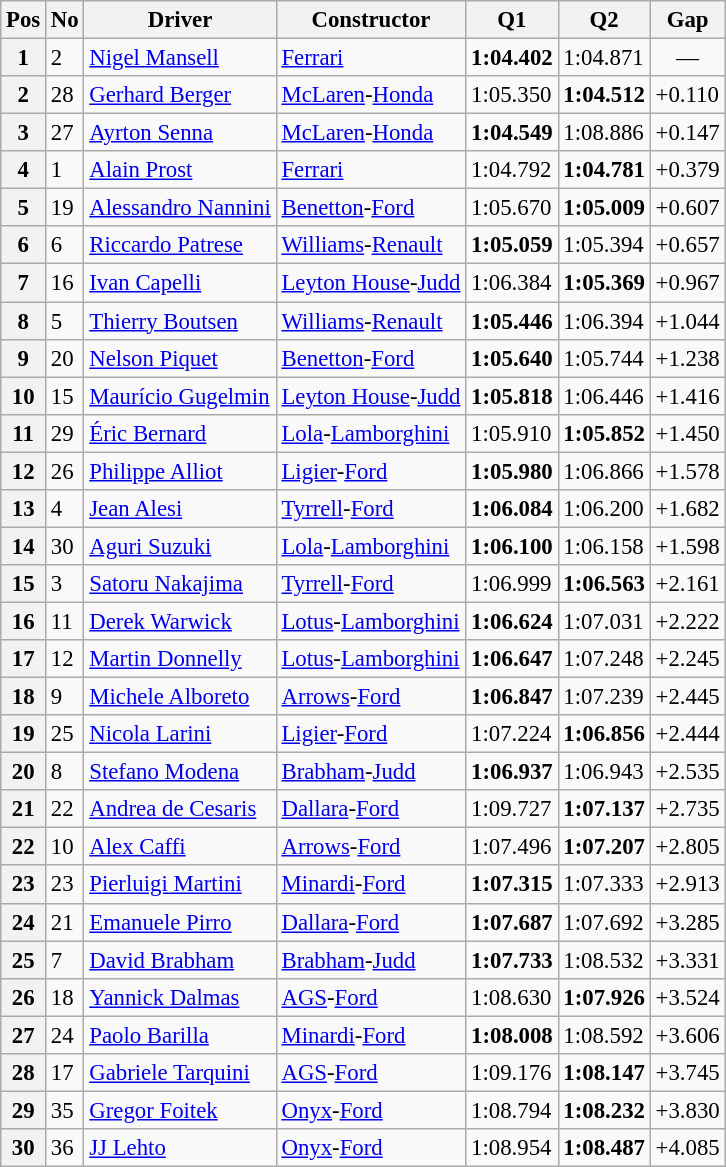<table class="wikitable sortable" style="font-size: 95%;">
<tr>
<th>Pos</th>
<th>No</th>
<th>Driver</th>
<th>Constructor</th>
<th>Q1</th>
<th>Q2</th>
<th>Gap</th>
</tr>
<tr>
<th>1</th>
<td>2</td>
<td> <a href='#'>Nigel Mansell</a></td>
<td><a href='#'>Ferrari</a></td>
<td><strong>1:04.402</strong></td>
<td>1:04.871</td>
<td align="center">—</td>
</tr>
<tr>
<th>2</th>
<td>28</td>
<td> <a href='#'>Gerhard Berger</a></td>
<td><a href='#'>McLaren</a>-<a href='#'>Honda</a></td>
<td>1:05.350</td>
<td><strong>1:04.512</strong></td>
<td>+0.110</td>
</tr>
<tr>
<th>3</th>
<td>27</td>
<td> <a href='#'>Ayrton Senna</a></td>
<td><a href='#'>McLaren</a>-<a href='#'>Honda</a></td>
<td><strong>1:04.549</strong></td>
<td>1:08.886</td>
<td>+0.147</td>
</tr>
<tr>
<th>4</th>
<td>1</td>
<td> <a href='#'>Alain Prost</a></td>
<td><a href='#'>Ferrari</a></td>
<td>1:04.792</td>
<td><strong>1:04.781</strong></td>
<td>+0.379</td>
</tr>
<tr>
<th>5</th>
<td>19</td>
<td> <a href='#'>Alessandro Nannini</a></td>
<td><a href='#'>Benetton</a>-<a href='#'>Ford</a></td>
<td>1:05.670</td>
<td><strong>1:05.009</strong></td>
<td>+0.607</td>
</tr>
<tr>
<th>6</th>
<td>6</td>
<td> <a href='#'>Riccardo Patrese</a></td>
<td><a href='#'>Williams</a>-<a href='#'>Renault</a></td>
<td><strong>1:05.059</strong></td>
<td>1:05.394</td>
<td>+0.657</td>
</tr>
<tr>
<th>7</th>
<td>16</td>
<td> <a href='#'>Ivan Capelli</a></td>
<td><a href='#'>Leyton House</a>-<a href='#'>Judd</a></td>
<td>1:06.384</td>
<td><strong>1:05.369</strong></td>
<td>+0.967</td>
</tr>
<tr>
<th>8</th>
<td>5</td>
<td> <a href='#'>Thierry Boutsen</a></td>
<td><a href='#'>Williams</a>-<a href='#'>Renault</a></td>
<td><strong>1:05.446</strong></td>
<td>1:06.394</td>
<td>+1.044</td>
</tr>
<tr>
<th>9</th>
<td>20</td>
<td> <a href='#'>Nelson Piquet</a></td>
<td><a href='#'>Benetton</a>-<a href='#'>Ford</a></td>
<td><strong>1:05.640</strong></td>
<td>1:05.744</td>
<td>+1.238</td>
</tr>
<tr>
<th>10</th>
<td>15</td>
<td> <a href='#'>Maurício Gugelmin</a></td>
<td><a href='#'>Leyton House</a>-<a href='#'>Judd</a></td>
<td><strong>1:05.818</strong></td>
<td>1:06.446</td>
<td>+1.416</td>
</tr>
<tr>
<th>11</th>
<td>29</td>
<td> <a href='#'>Éric Bernard</a></td>
<td><a href='#'>Lola</a>-<a href='#'>Lamborghini</a></td>
<td>1:05.910</td>
<td><strong>1:05.852</strong></td>
<td>+1.450</td>
</tr>
<tr>
<th>12</th>
<td>26</td>
<td> <a href='#'>Philippe Alliot</a></td>
<td><a href='#'>Ligier</a>-<a href='#'>Ford</a></td>
<td><strong>1:05.980</strong></td>
<td>1:06.866</td>
<td>+1.578</td>
</tr>
<tr>
<th>13</th>
<td>4</td>
<td> <a href='#'>Jean Alesi</a></td>
<td><a href='#'>Tyrrell</a>-<a href='#'>Ford</a></td>
<td><strong>1:06.084</strong></td>
<td>1:06.200</td>
<td>+1.682</td>
</tr>
<tr>
<th>14</th>
<td>30</td>
<td> <a href='#'>Aguri Suzuki</a></td>
<td><a href='#'>Lola</a>-<a href='#'>Lamborghini</a></td>
<td><strong>1:06.100</strong></td>
<td>1:06.158</td>
<td>+1.598</td>
</tr>
<tr>
<th>15</th>
<td>3</td>
<td> <a href='#'>Satoru Nakajima</a></td>
<td><a href='#'>Tyrrell</a>-<a href='#'>Ford</a></td>
<td>1:06.999</td>
<td><strong>1:06.563</strong></td>
<td>+2.161</td>
</tr>
<tr>
<th>16</th>
<td>11</td>
<td> <a href='#'>Derek Warwick</a></td>
<td><a href='#'>Lotus</a>-<a href='#'>Lamborghini</a></td>
<td><strong>1:06.624</strong></td>
<td>1:07.031</td>
<td>+2.222</td>
</tr>
<tr>
<th>17</th>
<td>12</td>
<td> <a href='#'>Martin Donnelly</a></td>
<td><a href='#'>Lotus</a>-<a href='#'>Lamborghini</a></td>
<td><strong>1:06.647</strong></td>
<td>1:07.248</td>
<td>+2.245</td>
</tr>
<tr>
<th>18</th>
<td>9</td>
<td> <a href='#'>Michele Alboreto</a></td>
<td><a href='#'>Arrows</a>-<a href='#'>Ford</a></td>
<td><strong>1:06.847</strong></td>
<td>1:07.239</td>
<td>+2.445</td>
</tr>
<tr>
<th>19</th>
<td>25</td>
<td> <a href='#'>Nicola Larini</a></td>
<td><a href='#'>Ligier</a>-<a href='#'>Ford</a></td>
<td>1:07.224</td>
<td><strong>1:06.856</strong></td>
<td>+2.444</td>
</tr>
<tr>
<th>20</th>
<td>8</td>
<td> <a href='#'>Stefano Modena</a></td>
<td><a href='#'>Brabham</a>-<a href='#'>Judd</a></td>
<td><strong>1:06.937</strong></td>
<td>1:06.943</td>
<td>+2.535</td>
</tr>
<tr>
<th>21</th>
<td>22</td>
<td> <a href='#'>Andrea de Cesaris</a></td>
<td><a href='#'>Dallara</a>-<a href='#'>Ford</a></td>
<td>1:09.727</td>
<td><strong>1:07.137</strong></td>
<td>+2.735</td>
</tr>
<tr>
<th>22</th>
<td>10</td>
<td> <a href='#'>Alex Caffi</a></td>
<td><a href='#'>Arrows</a>-<a href='#'>Ford</a></td>
<td>1:07.496</td>
<td><strong>1:07.207</strong></td>
<td>+2.805</td>
</tr>
<tr>
<th>23</th>
<td>23</td>
<td> <a href='#'>Pierluigi Martini</a></td>
<td><a href='#'>Minardi</a>-<a href='#'>Ford</a></td>
<td><strong>1:07.315</strong></td>
<td>1:07.333</td>
<td>+2.913</td>
</tr>
<tr>
<th>24</th>
<td>21</td>
<td> <a href='#'>Emanuele Pirro</a></td>
<td><a href='#'>Dallara</a>-<a href='#'>Ford</a></td>
<td><strong>1:07.687</strong></td>
<td>1:07.692</td>
<td>+3.285</td>
</tr>
<tr>
<th>25</th>
<td>7</td>
<td> <a href='#'>David Brabham</a></td>
<td><a href='#'>Brabham</a>-<a href='#'>Judd</a></td>
<td><strong>1:07.733</strong></td>
<td>1:08.532</td>
<td>+3.331</td>
</tr>
<tr>
<th>26</th>
<td>18</td>
<td> <a href='#'>Yannick Dalmas</a></td>
<td><a href='#'>AGS</a>-<a href='#'>Ford</a></td>
<td>1:08.630</td>
<td><strong>1:07.926</strong></td>
<td>+3.524</td>
</tr>
<tr>
<th>27</th>
<td>24</td>
<td> <a href='#'>Paolo Barilla</a></td>
<td><a href='#'>Minardi</a>-<a href='#'>Ford</a></td>
<td><strong>1:08.008</strong></td>
<td>1:08.592</td>
<td>+3.606</td>
</tr>
<tr>
<th>28</th>
<td>17</td>
<td> <a href='#'>Gabriele Tarquini</a></td>
<td><a href='#'>AGS</a>-<a href='#'>Ford</a></td>
<td>1:09.176</td>
<td><strong>1:08.147</strong></td>
<td>+3.745</td>
</tr>
<tr>
<th>29</th>
<td>35</td>
<td> <a href='#'>Gregor Foitek</a></td>
<td><a href='#'>Onyx</a>-<a href='#'>Ford</a></td>
<td>1:08.794</td>
<td><strong>1:08.232</strong></td>
<td>+3.830</td>
</tr>
<tr>
<th>30</th>
<td>36</td>
<td> <a href='#'>JJ Lehto</a></td>
<td><a href='#'>Onyx</a>-<a href='#'>Ford</a></td>
<td>1:08.954</td>
<td><strong>1:08.487</strong></td>
<td>+4.085</td>
</tr>
</table>
